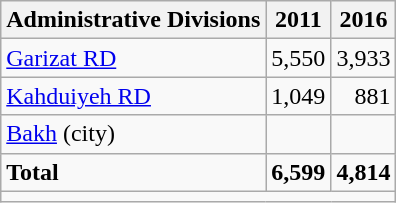<table class="wikitable">
<tr>
<th>Administrative Divisions</th>
<th>2011</th>
<th>2016</th>
</tr>
<tr>
<td><a href='#'>Garizat RD</a></td>
<td style="text-align: right;">5,550</td>
<td style="text-align: right;">3,933</td>
</tr>
<tr>
<td><a href='#'>Kahduiyeh RD</a></td>
<td style="text-align: right;">1,049</td>
<td style="text-align: right;">881</td>
</tr>
<tr>
<td><a href='#'>Bakh</a> (city)</td>
<td style="text-align: right;"></td>
<td style="text-align: right;"></td>
</tr>
<tr>
<td><strong>Total</strong></td>
<td style="text-align: right;"><strong>6,599</strong></td>
<td style="text-align: right;"><strong>4,814</strong></td>
</tr>
<tr>
<td colspan=3></td>
</tr>
</table>
